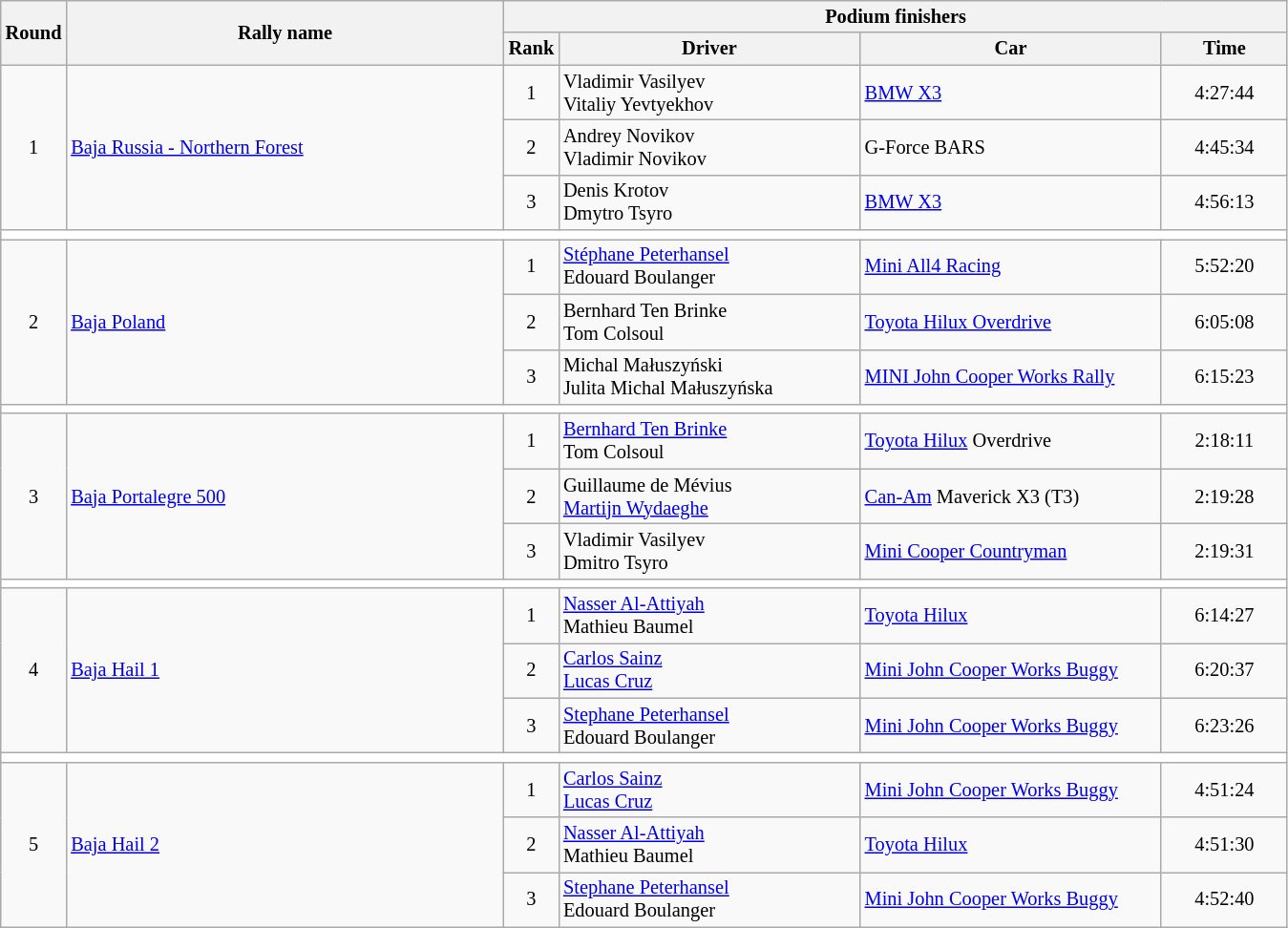<table class="wikitable" style="font-size:85%;">
<tr>
<th rowspan=2>Round</th>
<th style="width:22em" rowspan=2>Rally name</th>
<th colspan=4>Podium finishers</th>
</tr>
<tr>
<th>Rank</th>
<th style="width:15em">Driver</th>
<th style="width:15em">Car</th>
<th style="width:6em">Time</th>
</tr>
<tr>
<td rowspan=3 align=center>1</td>
<td rowspan=3> <a href='#'>Baja Russia - Northern Forest</a></td>
<td align=center>1</td>
<td> Vladimir Vasilyev<br> Vitaliy Yevtyekhov</td>
<td><a href='#'>BMW X3</a></td>
<td align=center>4:27:44</td>
</tr>
<tr>
<td align=center>2</td>
<td> Andrey Novikov<br> Vladimir Novikov</td>
<td>G-Force BARS</td>
<td align=center>4:45:34</td>
</tr>
<tr>
<td align=center>3</td>
<td> Denis Krotov<br> Dmytro Tsyro</td>
<td><a href='#'>BMW X3</a></td>
<td align=center>4:56:13</td>
</tr>
<tr style="background:white;">
<td colspan="6"></td>
</tr>
<tr>
<td rowspan=3 align=center>2</td>
<td rowspan=3> <a href='#'>Baja Poland</a></td>
<td align=center>1</td>
<td> <a href='#'>Stéphane Peterhansel</a> <br> Edouard Boulanger</td>
<td><a href='#'>Mini All4 Racing</a></td>
<td align=center>5:52:20</td>
</tr>
<tr>
<td align=center>2</td>
<td> Bernhard Ten Brinke<br> Tom Colsoul</td>
<td><a href='#'>Toyota Hilux Overdrive</a></td>
<td align=center>6:05:08</td>
</tr>
<tr>
<td align=center>3</td>
<td> Michal Małuszyński <br> Julita Michal Małuszyńska</td>
<td><a href='#'>MINI John Cooper Works Rally</a></td>
<td align=center>6:15:23</td>
</tr>
<tr style="background:white;">
<td colspan="6"></td>
</tr>
<tr>
<td rowspan=3 align=center>3</td>
<td rowspan=3> <a href='#'>Baja Portalegre 500</a></td>
<td align=center>1</td>
<td> <a href='#'>Bernhard Ten Brinke</a><br> Tom Colsoul</td>
<td><a href='#'>Toyota Hilux</a> Overdrive</td>
<td align=center>2:18:11</td>
</tr>
<tr>
<td align=center>2</td>
<td> Guillaume de Mévius<br> <a href='#'>Martijn Wydaeghe</a></td>
<td><a href='#'>Can-Am</a> Maverick X3 (T3)</td>
<td align=center>2:19:28</td>
</tr>
<tr>
<td align=center>3</td>
<td> Vladimir Vasilyev<br> Dmitro Tsyro</td>
<td><a href='#'>Mini Cooper Countryman</a></td>
<td align=center>2:19:31</td>
</tr>
<tr style="background:white;">
<td colspan="6"></td>
</tr>
<tr>
<td rowspan=3 align=center>4</td>
<td rowspan=3> <a href='#'>Baja Hail 1</a></td>
<td align=center>1</td>
<td> <a href='#'>Nasser Al-Attiyah</a><br> Mathieu Baumel</td>
<td><a href='#'>Toyota Hilux</a></td>
<td align=center>6:14:27</td>
</tr>
<tr>
<td align=center>2</td>
<td> <a href='#'>Carlos Sainz</a><br> <a href='#'>Lucas Cruz</a></td>
<td><a href='#'>Mini John Cooper Works Buggy</a></td>
<td align=center>6:20:37</td>
</tr>
<tr>
<td align=center>3</td>
<td> <a href='#'>Stephane Peterhansel</a><br> Edouard Boulanger</td>
<td><a href='#'>Mini John Cooper Works Buggy</a></td>
<td align=center>6:23:26</td>
</tr>
<tr style="background:white;">
<td colspan="6"></td>
</tr>
<tr>
<td rowspan=3 align=center>5</td>
<td rowspan=3> <a href='#'>Baja Hail 2</a></td>
<td align=center>1</td>
<td> <a href='#'>Carlos Sainz</a><br> <a href='#'>Lucas Cruz</a></td>
<td><a href='#'>Mini John Cooper Works Buggy</a></td>
<td align=center>4:51:24</td>
</tr>
<tr>
<td align=center>2</td>
<td> <a href='#'>Nasser Al-Attiyah</a><br> Mathieu Baumel</td>
<td><a href='#'>Toyota Hilux</a></td>
<td align=center>4:51:30</td>
</tr>
<tr>
<td align=center>3</td>
<td> <a href='#'>Stephane Peterhansel</a><br> Edouard Boulanger</td>
<td><a href='#'>Mini John Cooper Works Buggy</a></td>
<td align=center>4:52:40</td>
</tr>
</table>
